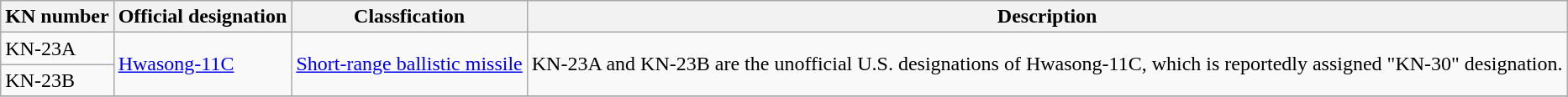<table class="wikitable">
<tr>
<th scope="col">KN number</th>
<th scope="col">Official designation</th>
<th scope="col">Classfication</th>
<th scope="col">Description</th>
</tr>
<tr>
<td>KN-23A</td>
<td rowspan="2"><a href='#'>Hwasong-11C</a></td>
<td rowspan="2"><a href='#'>Short-range ballistic missile</a></td>
<td rowspan="2">KN-23A and KN-23B are the unofficial U.S. designations of Hwasong-11C, which is reportedly assigned "KN-30" designation.</td>
</tr>
<tr>
<td>KN-23B</td>
</tr>
<tr>
</tr>
</table>
